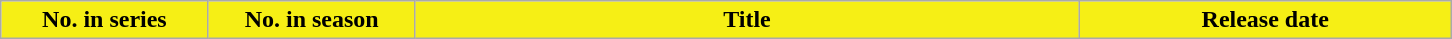<table class="wikitable plainrowheaders mw-collapsible mw-collapsed">
<tr>
<th style="background:#F6EF15; color: black; width:10%;">No. in series</th>
<th style="background:#F6EF15; color: black; width:10%;">No. in season</th>
<th style="background:#F6EF15; color: black; width:32%;">Title</th>
<th style="background:#F6EF15; color: black; width:18%;">Release date<br>

























</th>
</tr>
</table>
